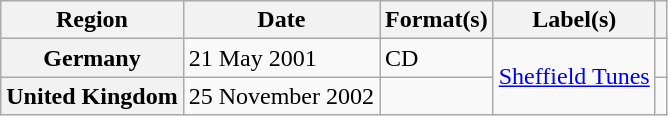<table class="wikitable plainrowheaders">
<tr>
<th scope="col">Region</th>
<th scope="col">Date</th>
<th scope="col">Format(s)</th>
<th scope="col">Label(s)</th>
<th scope="col"></th>
</tr>
<tr>
<th scope="row">Germany</th>
<td>21 May 2001</td>
<td>CD</td>
<td rowspan="2"><a href='#'>Sheffield Tunes</a></td>
<td></td>
</tr>
<tr>
<th scope="row">United Kingdom</th>
<td>25 November 2002</td>
<td></td>
<td></td>
</tr>
</table>
